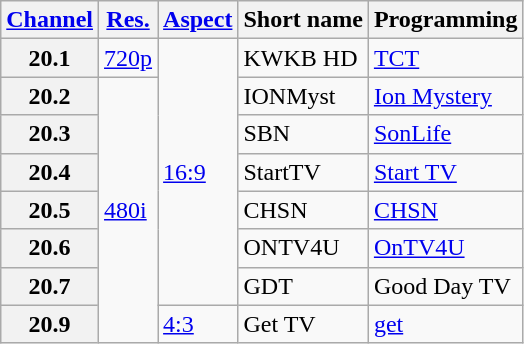<table class="wikitable">
<tr>
<th scope = "col"><a href='#'>Channel</a></th>
<th scope = "col"><a href='#'>Res.</a></th>
<th scope = "col"><a href='#'>Aspect</a></th>
<th scope = "col">Short name</th>
<th scope = "col">Programming</th>
</tr>
<tr>
<th scope = "row">20.1</th>
<td><a href='#'>720p</a></td>
<td rowspan=7><a href='#'>16:9</a></td>
<td>KWKB HD</td>
<td><a href='#'>TCT</a></td>
</tr>
<tr>
<th scope = "row">20.2</th>
<td rowspan=7><a href='#'>480i</a></td>
<td>IONMyst</td>
<td><a href='#'>Ion Mystery</a></td>
</tr>
<tr>
<th scope = "row">20.3</th>
<td>SBN</td>
<td><a href='#'>SonLife</a></td>
</tr>
<tr>
<th scope = "row">20.4</th>
<td>StartTV</td>
<td><a href='#'>Start TV</a></td>
</tr>
<tr>
<th scope = "row">20.5</th>
<td>CHSN</td>
<td><a href='#'>CHSN</a></td>
</tr>
<tr>
<th scope = "row">20.6</th>
<td>ONTV4U</td>
<td><a href='#'>OnTV4U</a></td>
</tr>
<tr>
<th scope = "row">20.7</th>
<td>GDT</td>
<td>Good Day TV</td>
</tr>
<tr>
<th scope = "row">20.9</th>
<td><a href='#'>4:3</a></td>
<td>Get TV</td>
<td><a href='#'>get</a></td>
</tr>
</table>
